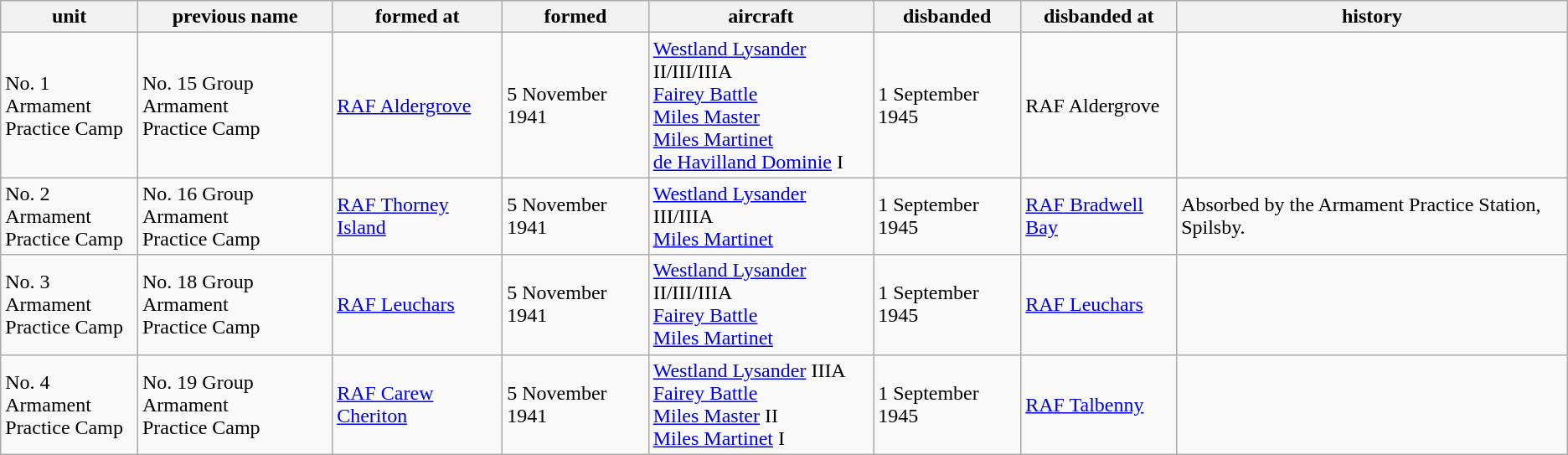<table class="wikitable sortable">
<tr>
<th>unit</th>
<th>previous name</th>
<th>formed at</th>
<th>formed</th>
<th>aircraft</th>
<th>disbanded</th>
<th>disbanded at</th>
<th>history</th>
</tr>
<tr>
<td>No. 1 Armament<br>Practice Camp</td>
<td>No. 15 Group Armament<br>Practice Camp</td>
<td><a href='#'>RAF Aldergrove</a></td>
<td>5 November 1941</td>
<td><a href='#'>Westland Lysander</a> II/III/IIIA<br><a href='#'>Fairey Battle</a><br><a href='#'>Miles Master</a><br><a href='#'>Miles Martinet</a><br><a href='#'>de Havilland Dominie</a> I</td>
<td>1 September 1945</td>
<td>RAF Aldergrove</td>
<td></td>
</tr>
<tr>
<td>No. 2 Armament<br>Practice Camp</td>
<td>No. 16 Group Armament<br>Practice Camp</td>
<td><a href='#'>RAF Thorney Island</a></td>
<td>5 November 1941</td>
<td><a href='#'>Westland Lysander</a> III/IIIA<br><a href='#'>Miles Martinet</a></td>
<td>1 September 1945</td>
<td><a href='#'>RAF Bradwell Bay</a></td>
<td>Absorbed by the Armament Practice Station, Spilsby.</td>
</tr>
<tr>
<td>No. 3 Armament<br>Practice Camp</td>
<td>No. 18 Group Armament<br>Practice Camp</td>
<td><a href='#'>RAF Leuchars</a></td>
<td>5 November 1941</td>
<td><a href='#'>Westland Lysander</a> II/III/IIIA<br><a href='#'>Fairey Battle</a><br><a href='#'>Miles Martinet</a></td>
<td>1 September 1945</td>
<td><a href='#'>RAF Leuchars</a></td>
<td></td>
</tr>
<tr>
<td>No. 4 Armament<br>Practice Camp</td>
<td>No. 19 Group Armament<br>Practice Camp</td>
<td><a href='#'>RAF Carew Cheriton</a></td>
<td>5 November 1941</td>
<td><a href='#'>Westland Lysander</a> IIIA<br><a href='#'>Fairey Battle</a><br><a href='#'>Miles Master</a> II<br><a href='#'>Miles Martinet</a> I</td>
<td>1 September 1945</td>
<td><a href='#'>RAF Talbenny</a></td>
<td></td>
</tr>
</table>
